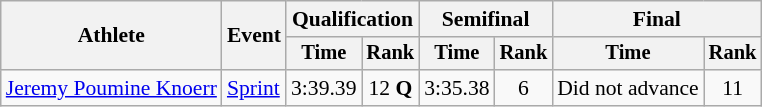<table class=wikitable style=font-size:90%>
<tr>
<th rowspan=2>Athlete</th>
<th rowspan=2>Event</th>
<th colspan=2>Qualification</th>
<th colspan=2>Semifinal</th>
<th colspan=2>Final</th>
</tr>
<tr style=font-size:95%>
<th>Time</th>
<th>Rank</th>
<th>Time</th>
<th>Rank</th>
<th>Time</th>
<th>Rank</th>
</tr>
<tr align=center>
<td align=left><a href='#'>Jeremy Poumine Knoerr</a></td>
<td align=left><a href='#'>Sprint</a></td>
<td>3:39.39</td>
<td>12 <strong>Q</strong></td>
<td>3:35.38</td>
<td>6</td>
<td>Did not advance</td>
<td>11</td>
</tr>
</table>
